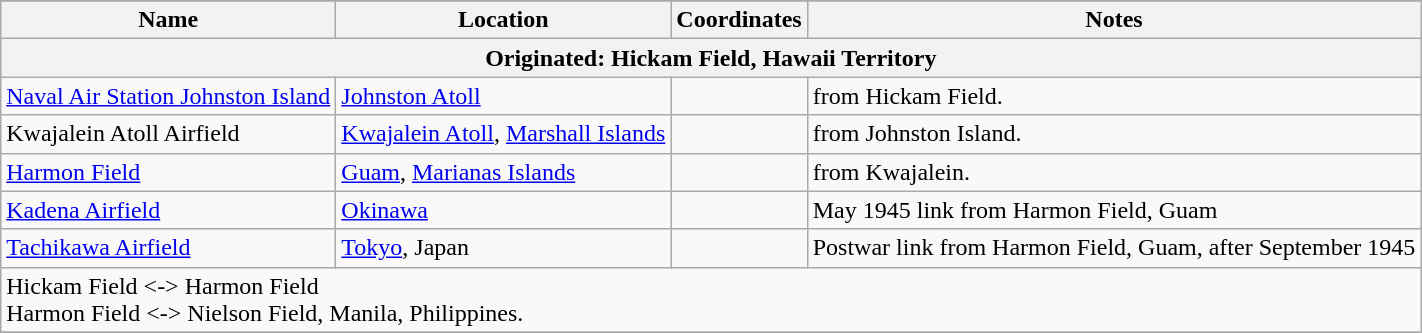<table class="wikitable">
<tr>
</tr>
<tr>
<th>Name</th>
<th>Location</th>
<th>Coordinates</th>
<th>Notes</th>
</tr>
<tr>
<th colspan="4">Originated: Hickam Field, Hawaii Territory</th>
</tr>
<tr valign="top">
<td><a href='#'>Naval Air Station Johnston Island</a></td>
<td><a href='#'>Johnston Atoll</a></td>
<td></td>
<td> from Hickam Field.</td>
</tr>
<tr valign="top">
<td>Kwajalein Atoll Airfield</td>
<td><a href='#'>Kwajalein Atoll</a>, <a href='#'>Marshall Islands</a></td>
<td></td>
<td> from Johnston Island.</td>
</tr>
<tr valign="top">
<td><a href='#'>Harmon Field</a></td>
<td><a href='#'>Guam</a>, <a href='#'>Marianas Islands</a></td>
<td></td>
<td> from Kwajalein.</td>
</tr>
<tr valign="top">
<td><a href='#'>Kadena Airfield</a></td>
<td><a href='#'>Okinawa</a></td>
<td></td>
<td> May 1945 link from Harmon Field, Guam</td>
</tr>
<tr valign="top">
<td><a href='#'>Tachikawa Airfield</a></td>
<td><a href='#'>Tokyo</a>, Japan</td>
<td></td>
<td> Postwar link from Harmon Field, Guam, after September 1945</td>
</tr>
<tr>
<td colspan="4"> Hickam Field <-> Harmon Field<br> Harmon Field <-> Nielson Field, Manila, Philippines.</td>
</tr>
<tr>
</tr>
</table>
